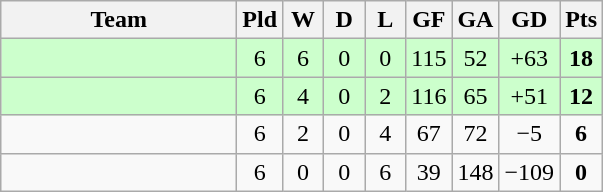<table class="wikitable" style="text-align:center;">
<tr>
<th width=150>Team</th>
<th width=20>Pld</th>
<th width=20>W</th>
<th width=20>D</th>
<th width=20>L</th>
<th width=20>GF</th>
<th width=20>GA</th>
<th width=20>GD</th>
<th width=20>Pts</th>
</tr>
<tr bgcolor=ccffcc>
<td align="left"></td>
<td>6</td>
<td>6</td>
<td>0</td>
<td>0</td>
<td>115</td>
<td>52</td>
<td>+63</td>
<td><strong>18</strong></td>
</tr>
<tr bgcolor=ccffcc>
<td align="left"></td>
<td>6</td>
<td>4</td>
<td>0</td>
<td>2</td>
<td>116</td>
<td>65</td>
<td>+51</td>
<td><strong>12</strong></td>
</tr>
<tr>
<td align="left"></td>
<td>6</td>
<td>2</td>
<td>0</td>
<td>4</td>
<td>67</td>
<td>72</td>
<td>−5</td>
<td><strong>6</strong></td>
</tr>
<tr>
<td align="left"></td>
<td>6</td>
<td>0</td>
<td>0</td>
<td>6</td>
<td>39</td>
<td>148</td>
<td>−109</td>
<td><strong>0</strong></td>
</tr>
</table>
